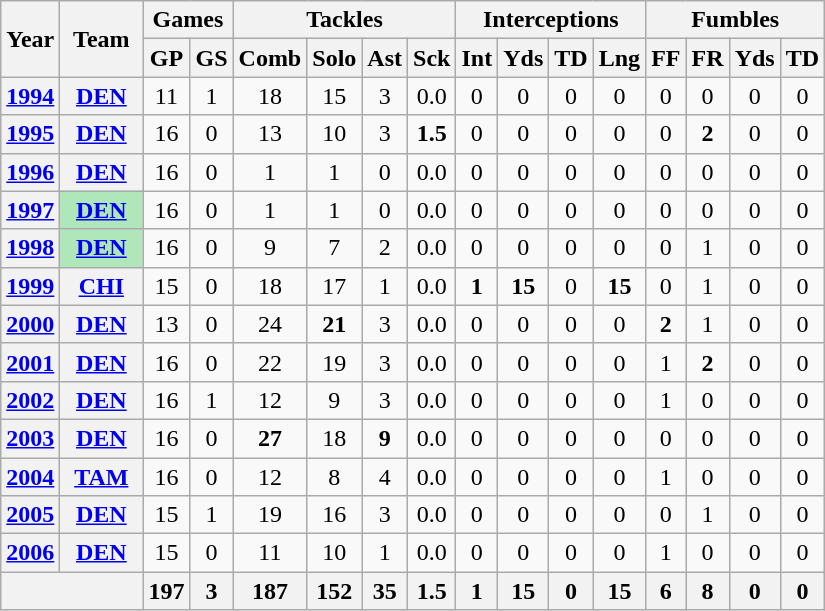<table class="wikitable" style="text-align:center">
<tr>
<th rowspan="2">Year</th>
<th rowspan="2">Team</th>
<th colspan="2">Games</th>
<th colspan="4">Tackles</th>
<th colspan="4">Interceptions</th>
<th colspan="4">Fumbles</th>
</tr>
<tr>
<th>GP</th>
<th>GS</th>
<th>Comb</th>
<th>Solo</th>
<th>Ast</th>
<th>Sck</th>
<th>Int</th>
<th>Yds</th>
<th>TD</th>
<th>Lng</th>
<th>FF</th>
<th>FR</th>
<th>Yds</th>
<th>TD</th>
</tr>
<tr>
<th><a href='#'>1994</a></th>
<th><a href='#'>DEN</a></th>
<td>11</td>
<td>1</td>
<td>18</td>
<td>15</td>
<td>3</td>
<td>0.0</td>
<td>0</td>
<td>0</td>
<td>0</td>
<td>0</td>
<td>0</td>
<td>0</td>
<td>0</td>
<td>0</td>
</tr>
<tr>
<th><a href='#'>1995</a></th>
<th><a href='#'>DEN</a></th>
<td>16</td>
<td>0</td>
<td>13</td>
<td>10</td>
<td>3</td>
<td><strong>1.5</strong></td>
<td>0</td>
<td>0</td>
<td>0</td>
<td>0</td>
<td>0</td>
<td><strong>2</strong></td>
<td>0</td>
<td>0</td>
</tr>
<tr>
<th><a href='#'>1996</a></th>
<th><a href='#'>DEN</a></th>
<td>16</td>
<td>0</td>
<td>1</td>
<td>1</td>
<td>0</td>
<td>0.0</td>
<td>0</td>
<td>0</td>
<td>0</td>
<td>0</td>
<td>0</td>
<td>0</td>
<td>0</td>
<td>0</td>
</tr>
<tr>
<th><a href='#'>1997</a></th>
<th style="background:#afe6ba; width:3em;"><a href='#'>DEN</a></th>
<td>16</td>
<td>0</td>
<td>1</td>
<td>1</td>
<td>0</td>
<td>0.0</td>
<td>0</td>
<td>0</td>
<td>0</td>
<td>0</td>
<td>0</td>
<td>0</td>
<td>0</td>
<td>0</td>
</tr>
<tr>
<th><a href='#'>1998</a></th>
<th style="background:#afe6ba; width:3em;"><a href='#'>DEN</a></th>
<td>16</td>
<td>0</td>
<td>9</td>
<td>7</td>
<td>2</td>
<td>0.0</td>
<td>0</td>
<td>0</td>
<td>0</td>
<td>0</td>
<td>0</td>
<td>1</td>
<td>0</td>
<td>0</td>
</tr>
<tr>
<th><a href='#'>1999</a></th>
<th><a href='#'>CHI</a></th>
<td>15</td>
<td>0</td>
<td>18</td>
<td>17</td>
<td>1</td>
<td>0.0</td>
<td><strong>1</strong></td>
<td><strong>15</strong></td>
<td>0</td>
<td><strong>15</strong></td>
<td>0</td>
<td>1</td>
<td>0</td>
<td>0</td>
</tr>
<tr>
<th><a href='#'>2000</a></th>
<th><a href='#'>DEN</a></th>
<td>13</td>
<td>0</td>
<td>24</td>
<td><strong>21</strong></td>
<td>3</td>
<td>0.0</td>
<td>0</td>
<td>0</td>
<td>0</td>
<td>0</td>
<td><strong>2</strong></td>
<td>1</td>
<td>0</td>
<td>0</td>
</tr>
<tr>
<th><a href='#'>2001</a></th>
<th><a href='#'>DEN</a></th>
<td>16</td>
<td>0</td>
<td>22</td>
<td>19</td>
<td>3</td>
<td>0.0</td>
<td>0</td>
<td>0</td>
<td>0</td>
<td>0</td>
<td>1</td>
<td><strong>2</strong></td>
<td>0</td>
<td>0</td>
</tr>
<tr>
<th><a href='#'>2002</a></th>
<th><a href='#'>DEN</a></th>
<td>16</td>
<td>1</td>
<td>12</td>
<td>9</td>
<td>3</td>
<td>0.0</td>
<td>0</td>
<td>0</td>
<td>0</td>
<td>0</td>
<td>1</td>
<td>0</td>
<td>0</td>
<td>0</td>
</tr>
<tr>
<th><a href='#'>2003</a></th>
<th><a href='#'>DEN</a></th>
<td>16</td>
<td>0</td>
<td><strong>27</strong></td>
<td>18</td>
<td><strong>9</strong></td>
<td>0.0</td>
<td>0</td>
<td>0</td>
<td>0</td>
<td>0</td>
<td>0</td>
<td>0</td>
<td>0</td>
<td>0</td>
</tr>
<tr>
<th><a href='#'>2004</a></th>
<th><a href='#'>TAM</a></th>
<td>16</td>
<td>0</td>
<td>12</td>
<td>8</td>
<td>4</td>
<td>0.0</td>
<td>0</td>
<td>0</td>
<td>0</td>
<td>0</td>
<td>1</td>
<td>0</td>
<td>0</td>
<td>0</td>
</tr>
<tr>
<th><a href='#'>2005</a></th>
<th><a href='#'>DEN</a></th>
<td>15</td>
<td>1</td>
<td>19</td>
<td>16</td>
<td>3</td>
<td>0.0</td>
<td>0</td>
<td>0</td>
<td>0</td>
<td>0</td>
<td>0</td>
<td>1</td>
<td>0</td>
<td>0</td>
</tr>
<tr>
<th><a href='#'>2006</a></th>
<th><a href='#'>DEN</a></th>
<td>15</td>
<td>0</td>
<td>11</td>
<td>10</td>
<td>1</td>
<td>0.0</td>
<td>0</td>
<td>0</td>
<td>0</td>
<td>0</td>
<td>1</td>
<td>0</td>
<td>0</td>
<td>0</td>
</tr>
<tr>
<th colspan="2"></th>
<th>197</th>
<th>3</th>
<th>187</th>
<th>152</th>
<th>35</th>
<th>1.5</th>
<th>1</th>
<th>15</th>
<th>0</th>
<th>15</th>
<th>6</th>
<th>8</th>
<th>0</th>
<th>0</th>
</tr>
</table>
